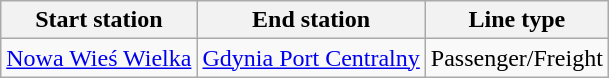<table class="wikitable">
<tr>
<th>Start station</th>
<th>End station</th>
<th>Line type</th>
</tr>
<tr>
<td><a href='#'>Nowa Wieś Wielka</a></td>
<td><a href='#'>Gdynia Port Centralny</a></td>
<td>Passenger/Freight</td>
</tr>
</table>
